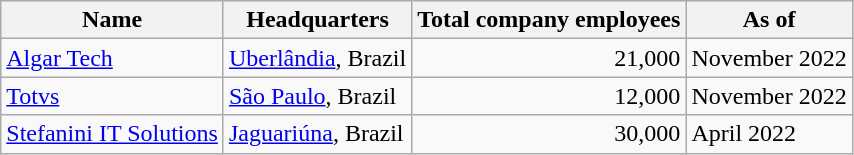<table class="wikitable sortable">
<tr>
<th>Name</th>
<th>Headquarters</th>
<th>Total company employees</th>
<th class="unsortable">As of</th>
</tr>
<tr>
<td><a href='#'>Algar Tech</a></td>
<td><a href='#'>Uberlândia</a>, Brazil</td>
<td style="text-align:right;">21,000</td>
<td>November 2022</td>
</tr>
<tr>
<td><a href='#'>Totvs</a></td>
<td><a href='#'>São Paulo</a>, Brazil</td>
<td style="text-align:right;">12,000</td>
<td>November 2022</td>
</tr>
<tr>
<td><a href='#'>Stefanini IT Solutions</a></td>
<td><a href='#'>Jaguariúna</a>, Brazil</td>
<td style="text-align:right;">30,000</td>
<td>April 2022</td>
</tr>
</table>
